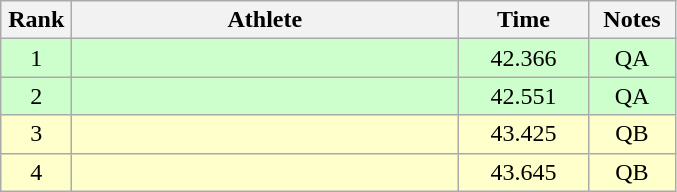<table class=wikitable style="text-align:center">
<tr>
<th width=40>Rank</th>
<th width=250>Athlete</th>
<th width=80>Time</th>
<th width=50>Notes</th>
</tr>
<tr bgcolor="ccffcc">
<td>1</td>
<td align=left></td>
<td>42.366</td>
<td>QA</td>
</tr>
<tr bgcolor="ccffcc">
<td>2</td>
<td align=left></td>
<td>42.551</td>
<td>QA</td>
</tr>
<tr bgcolor="ffffcc">
<td>3</td>
<td align=left></td>
<td>43.425</td>
<td>QB</td>
</tr>
<tr bgcolor="ffffcc">
<td>4</td>
<td align=left></td>
<td>43.645</td>
<td>QB</td>
</tr>
</table>
